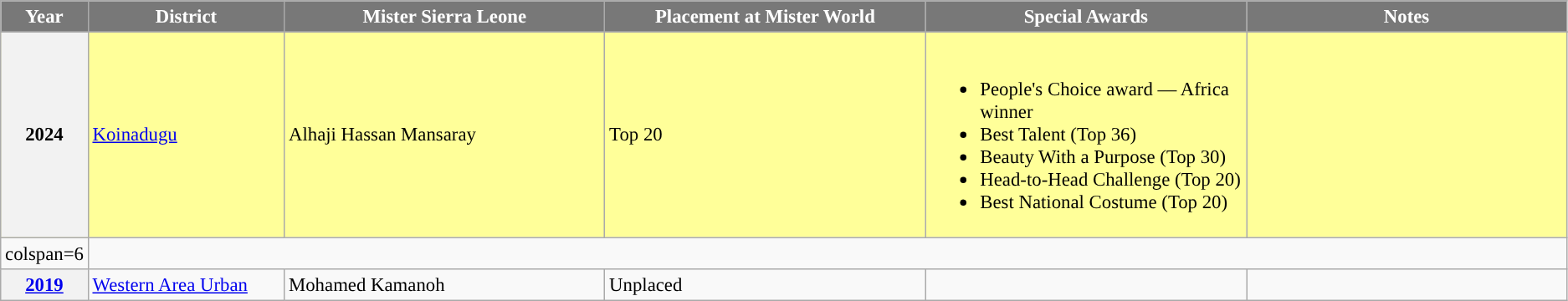<table class="wikitable " style="font-size: 95%;">
<tr>
<th width="60" style="background-color:#787878;color:#FFFFFF;">Year</th>
<th width="150" style="background-color:#787878;color:#FFFFFF;">District</th>
<th width="250" style="background-color:#787878;color:#FFFFFF;">Mister Sierra Leone</th>
<th width="250" style="background-color:#787878;color:#FFFFFF;">Placement at Mister World</th>
<th width="250" style="background-color:#787878;color:#FFFFFF;">Special Awards</th>
<th width="250" style="background-color:#787878;color:#FFFFFF;">Notes</th>
</tr>
<tr>
</tr>
<tr style="background-color:#FFFF99;:">
<th>2024</th>
<td><a href='#'>Koinadugu</a></td>
<td>Alhaji Hassan Mansaray</td>
<td>Top 20</td>
<td><br><ul><li>People's Choice award — Africa winner</li><li>Best Talent (Top 36)</li><li>Beauty With a Purpose (Top 30)</li><li>Head-to-Head Challenge (Top 20)</li><li>Best National Costume (Top 20)</li></ul></td>
<td></td>
</tr>
<tr>
<td>colspan=6 </td>
</tr>
<tr>
<th><a href='#'>2019</a></th>
<td><a href='#'>Western Area Urban</a></td>
<td>Mohamed Kamanoh</td>
<td>Unplaced</td>
<td></td>
<td></td>
</tr>
</table>
